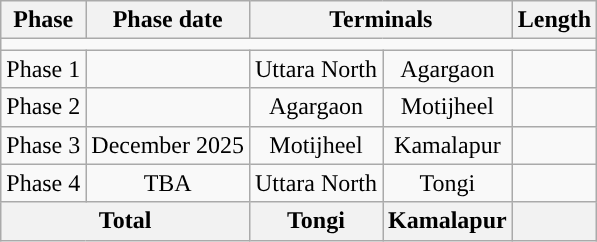<table class="wikitable" style="text-align: center;">
<tr>
<th>Phase</th>
<th>Phase date</th>
<th colspan="2">Terminals</th>
<th>Length</th>
</tr>
<tr style="background:#">
<td colspan="5"></td>
</tr>
<tr>
<td>Phase 1</td>
<td></td>
<td>Uttara North</td>
<td>Agargaon</td>
<td></td>
</tr>
<tr>
<td>Phase 2</td>
<td></td>
<td>Agargaon</td>
<td>Motijheel</td>
<td></td>
</tr>
<tr>
<td>Phase 3</td>
<td>December 2025</td>
<td>Motijheel</td>
<td>Kamalapur</td>
<td></td>
</tr>
<tr>
<td>Phase 4</td>
<td>TBA</td>
<td>Uttara North</td>
<td>Tongi</td>
<td></td>
</tr>
<tr>
<th colspan="2">Total</th>
<th>Tongi</th>
<th>Kamalapur</th>
<th></th>
</tr>
</table>
